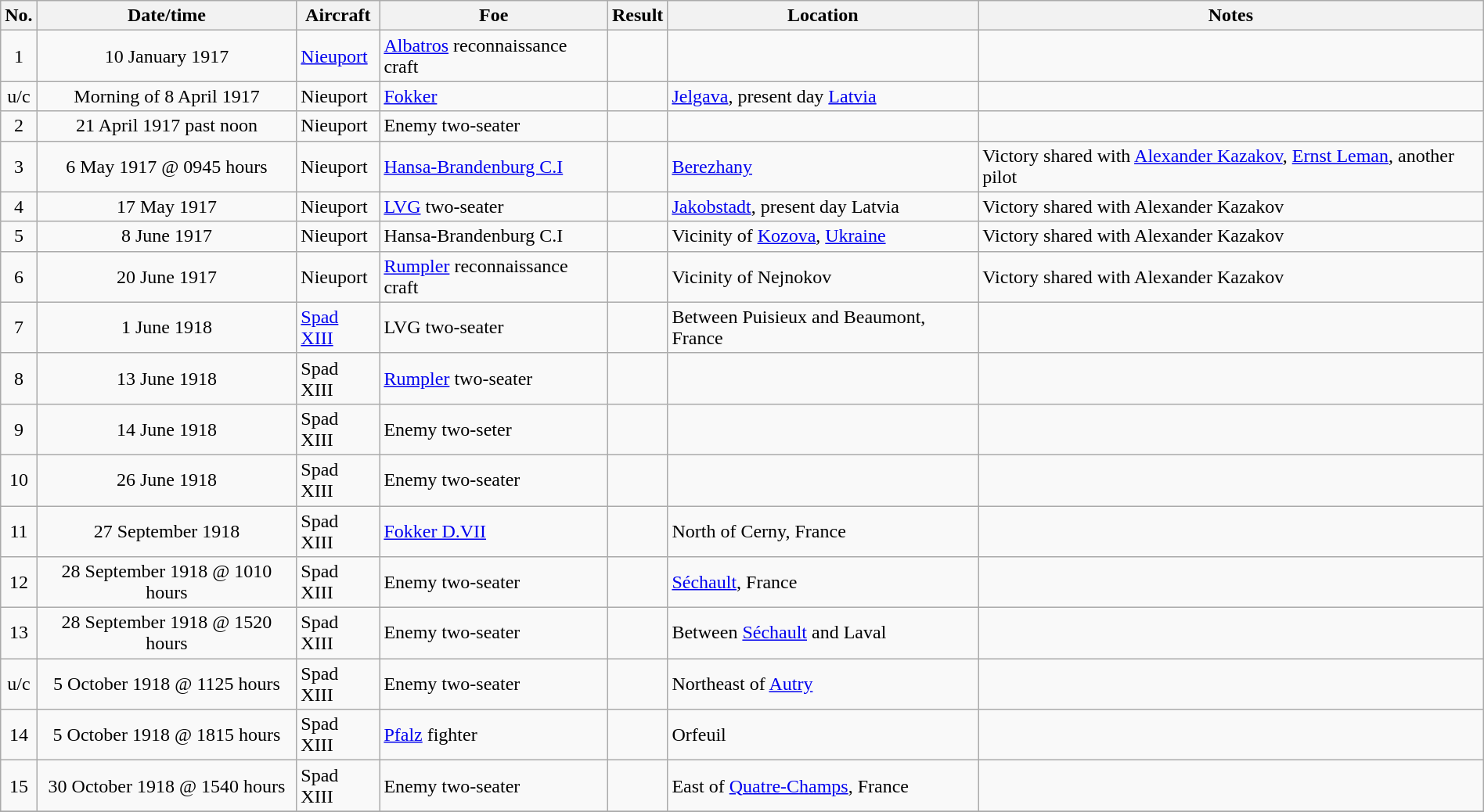<table class="wikitable" border="1" style="margin: 1em auto 1em auto">
<tr>
<th>No.</th>
<th>Date/time</th>
<th>Aircraft</th>
<th>Foe</th>
<th>Result</th>
<th>Location</th>
<th>Notes</th>
</tr>
<tr>
<td align="center">1</td>
<td align="center">10 January 1917</td>
<td><a href='#'>Nieuport</a></td>
<td><a href='#'>Albatros</a> reconnaissance craft</td>
<td></td>
<td></td>
<td></td>
</tr>
<tr>
<td align="center">u/c</td>
<td align="center">Morning of 8 April 1917</td>
<td>Nieuport</td>
<td><a href='#'>Fokker</a></td>
<td></td>
<td><a href='#'>Jelgava</a>, present day <a href='#'>Latvia</a></td>
<td></td>
</tr>
<tr>
<td align="center">2</td>
<td align="center">21 April 1917 past noon</td>
<td>Nieuport</td>
<td>Enemy two-seater</td>
<td></td>
<td></td>
<td></td>
</tr>
<tr>
<td align="center">3</td>
<td align="center">6 May 1917 @ 0945 hours</td>
<td>Nieuport</td>
<td><a href='#'>Hansa-Brandenburg C.I</a></td>
<td></td>
<td><a href='#'>Berezhany</a></td>
<td>Victory shared with <a href='#'>Alexander Kazakov</a>, <a href='#'>Ernst Leman</a>, another pilot</td>
</tr>
<tr>
<td align="center">4</td>
<td align="center">17 May 1917</td>
<td>Nieuport</td>
<td><a href='#'>LVG</a> two-seater</td>
<td></td>
<td><a href='#'>Jakobstadt</a>, present day Latvia</td>
<td>Victory shared with Alexander Kazakov</td>
</tr>
<tr>
<td align="center">5</td>
<td align="center">8 June 1917</td>
<td>Nieuport</td>
<td>Hansa-Brandenburg C.I</td>
<td></td>
<td>Vicinity of <a href='#'>Kozova</a>, <a href='#'>Ukraine</a></td>
<td>Victory shared with Alexander Kazakov</td>
</tr>
<tr>
<td align="center">6</td>
<td align="center">20 June 1917</td>
<td>Nieuport</td>
<td><a href='#'>Rumpler</a> reconnaissance craft</td>
<td></td>
<td>Vicinity of Nejnokov</td>
<td>Victory shared with Alexander Kazakov</td>
</tr>
<tr>
<td align="center">7</td>
<td align="center">1 June 1918</td>
<td><a href='#'>Spad XIII</a></td>
<td>LVG two-seater</td>
<td></td>
<td>Between Puisieux and Beaumont, France</td>
<td></td>
</tr>
<tr>
<td align="center">8</td>
<td align="center">13 June 1918</td>
<td>Spad XIII</td>
<td><a href='#'>Rumpler</a> two-seater</td>
<td></td>
<td></td>
<td></td>
</tr>
<tr>
<td align="center">9</td>
<td align="center">14 June 1918</td>
<td>Spad XIII</td>
<td>Enemy two-seter</td>
<td></td>
<td></td>
<td></td>
</tr>
<tr>
<td align="center">10</td>
<td align="center">26 June 1918</td>
<td>Spad XIII</td>
<td>Enemy two-seater</td>
<td></td>
<td></td>
<td></td>
</tr>
<tr>
<td align="center">11</td>
<td align="center">27 September 1918</td>
<td>Spad XIII</td>
<td><a href='#'>Fokker D.VII</a></td>
<td></td>
<td>North of Cerny, France</td>
<td></td>
</tr>
<tr>
<td align="center">12</td>
<td align="center">28 September 1918 @ 1010 hours</td>
<td>Spad XIII</td>
<td>Enemy two-seater</td>
<td></td>
<td><a href='#'>Séchault</a>, France</td>
<td></td>
</tr>
<tr>
<td align="center">13</td>
<td align="center">28 September 1918 @ 1520 hours</td>
<td>Spad XIII</td>
<td>Enemy two-seater</td>
<td></td>
<td>Between <a href='#'>Séchault</a> and Laval</td>
<td></td>
</tr>
<tr>
<td align="center">u/c</td>
<td align="center">5 October 1918 @ 1125 hours</td>
<td>Spad XIII</td>
<td>Enemy two-seater</td>
<td></td>
<td>Northeast of <a href='#'>Autry</a></td>
<td></td>
</tr>
<tr>
<td align="center">14</td>
<td align="center">5 October 1918 @ 1815 hours</td>
<td>Spad XIII</td>
<td><a href='#'>Pfalz</a> fighter</td>
<td></td>
<td>Orfeuil</td>
<td></td>
</tr>
<tr>
<td align="center">15</td>
<td align="center">30 October 1918 @ 1540 hours</td>
<td>Spad XIII</td>
<td>Enemy two-seater</td>
<td></td>
<td>East of <a href='#'>Quatre-Champs</a>, France</td>
<td></td>
</tr>
<tr>
</tr>
</table>
